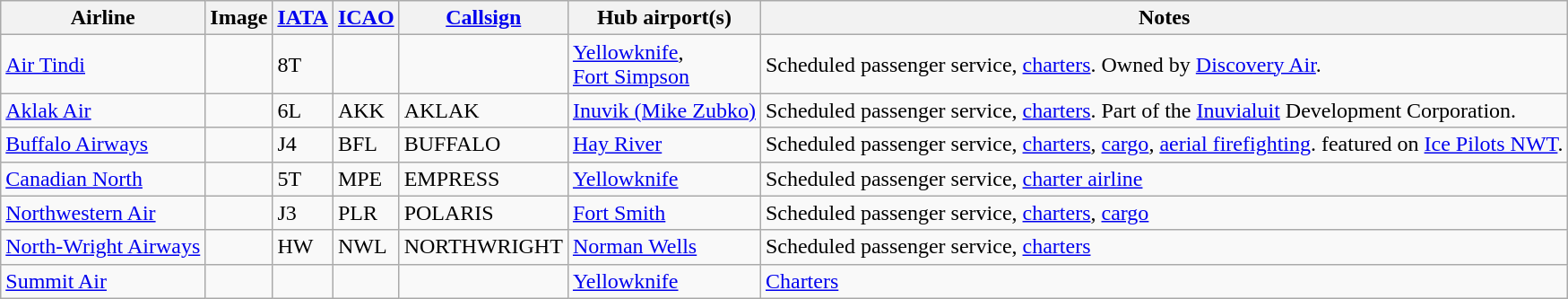<table class="wikitable sortable" style="border: 0; cellpadding: 2; cellspacing: 3;">
<tr valign="middle">
<th>Airline</th>
<th>Image</th>
<th><a href='#'>IATA</a></th>
<th><a href='#'>ICAO</a></th>
<th><a href='#'>Callsign</a></th>
<th>Hub airport(s)</th>
<th class="unsortable">Notes</th>
</tr>
<tr>
<td><a href='#'>Air Tindi</a></td>
<td></td>
<td>8T</td>
<td></td>
<td></td>
<td><a href='#'>Yellowknife</a>,<br><a href='#'>Fort Simpson</a></td>
<td>Scheduled passenger service, <a href='#'>charters</a>. Owned by <a href='#'>Discovery Air</a>.</td>
</tr>
<tr>
<td><a href='#'>Aklak Air</a></td>
<td></td>
<td>6L</td>
<td>AKK</td>
<td>AKLAK</td>
<td><a href='#'>Inuvik (Mike Zubko)</a></td>
<td>Scheduled passenger service, <a href='#'>charters</a>. Part of the <a href='#'>Inuvialuit</a> Development Corporation.</td>
</tr>
<tr>
<td><a href='#'>Buffalo Airways</a></td>
<td></td>
<td>J4</td>
<td>BFL</td>
<td>BUFFALO</td>
<td><a href='#'>Hay River</a></td>
<td>Scheduled passenger service, <a href='#'>charters</a>, <a href='#'>cargo</a>, <a href='#'>aerial firefighting</a>. featured on <a href='#'>Ice Pilots NWT</a>.</td>
</tr>
<tr>
<td><a href='#'>Canadian North</a></td>
<td></td>
<td>5T</td>
<td>MPE</td>
<td>EMPRESS</td>
<td><a href='#'>Yellowknife</a></td>
<td>Scheduled passenger service, <a href='#'>charter airline</a></td>
</tr>
<tr>
<td><a href='#'>Northwestern Air</a></td>
<td></td>
<td>J3</td>
<td>PLR</td>
<td>POLARIS</td>
<td><a href='#'>Fort Smith</a></td>
<td>Scheduled passenger service, <a href='#'>charters</a>, <a href='#'>cargo</a></td>
</tr>
<tr>
<td><a href='#'>North-Wright Airways</a></td>
<td></td>
<td>HW</td>
<td>NWL</td>
<td>NORTHWRIGHT</td>
<td><a href='#'>Norman Wells</a></td>
<td>Scheduled passenger service, <a href='#'>charters</a></td>
</tr>
<tr>
<td><a href='#'>Summit Air</a></td>
<td></td>
<td></td>
<td></td>
<td></td>
<td><a href='#'>Yellowknife</a></td>
<td><a href='#'>Charters</a></td>
</tr>
</table>
